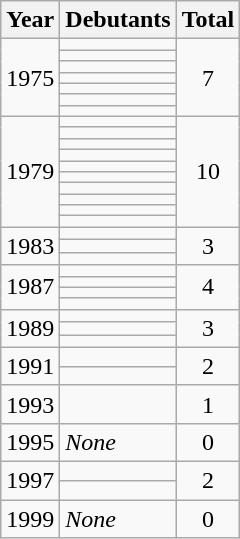<table class="wikitable">
<tr>
<th>Year</th>
<th>Debutants</th>
<th>Total</th>
</tr>
<tr>
<td rowspan=7>1975</td>
<td></td>
<td rowspan=7 align=center>7</td>
</tr>
<tr>
<td></td>
</tr>
<tr>
<td></td>
</tr>
<tr>
<td></td>
</tr>
<tr>
<td></td>
</tr>
<tr>
<td></td>
</tr>
<tr>
<td></td>
</tr>
<tr>
<td rowspan=10>1979</td>
<td></td>
<td rowspan=10 align=center>10</td>
</tr>
<tr>
<td></td>
</tr>
<tr>
<td></td>
</tr>
<tr>
<td></td>
</tr>
<tr>
<td></td>
</tr>
<tr>
<td></td>
</tr>
<tr>
<td></td>
</tr>
<tr>
<td></td>
</tr>
<tr>
<td></td>
</tr>
<tr>
<td></td>
</tr>
<tr>
<td rowspan=3>1983</td>
<td></td>
<td rowspan=3 align=center>3</td>
</tr>
<tr>
<td></td>
</tr>
<tr>
<td></td>
</tr>
<tr>
<td rowspan=4>1987</td>
<td></td>
<td rowspan=4 align=center>4</td>
</tr>
<tr>
<td></td>
</tr>
<tr>
<td></td>
</tr>
<tr>
<td></td>
</tr>
<tr>
<td rowspan=3>1989</td>
<td></td>
<td rowspan=3 align=center>3</td>
</tr>
<tr>
<td></td>
</tr>
<tr>
<td></td>
</tr>
<tr>
<td rowspan=2>1991</td>
<td></td>
<td rowspan=2 align=center>2</td>
</tr>
<tr>
<td></td>
</tr>
<tr>
<td>1993</td>
<td></td>
<td align=center>1</td>
</tr>
<tr>
<td>1995</td>
<td><em>None</em></td>
<td align=center>0</td>
</tr>
<tr>
<td rowspan=2>1997</td>
<td></td>
<td rowspan=2 align=center>2</td>
</tr>
<tr>
<td></td>
</tr>
<tr>
<td>1999</td>
<td><em>None</em></td>
<td align=center>0</td>
</tr>
</table>
